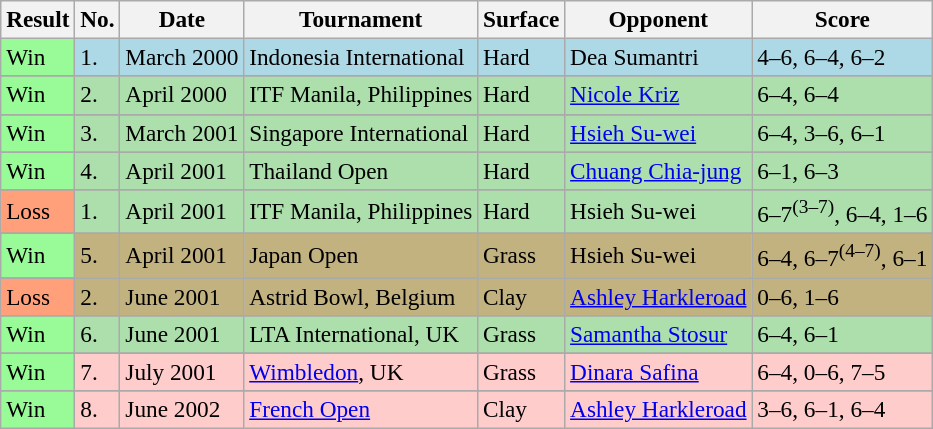<table class="sortable wikitable" style="font-size:97%;">
<tr>
<th>Result</th>
<th>No.</th>
<th>Date</th>
<th>Tournament</th>
<th>Surface</th>
<th>Opponent</th>
<th>Score</th>
</tr>
<tr bgcolor="lightblue">
<td style="background:#98fb98;">Win</td>
<td>1.</td>
<td>March 2000</td>
<td bgcolor="lightblue">Indonesia International</td>
<td>Hard</td>
<td> Dea Sumantri</td>
<td>4–6, 6–4, 6–2</td>
</tr>
<tr>
</tr>
<tr bgcolor="addfad">
<td style="background:#98fb98;">Win</td>
<td>2.</td>
<td>April 2000</td>
<td bgcolor="addfad">ITF Manila, Philippines</td>
<td>Hard</td>
<td> <a href='#'>Nicole Kriz</a></td>
<td>6–4, 6–4</td>
</tr>
<tr>
</tr>
<tr bgcolor="addfad">
<td style="background:#98fb98;">Win</td>
<td>3.</td>
<td>March 2001</td>
<td bgcolor="addfad">Singapore International</td>
<td>Hard</td>
<td> <a href='#'>Hsieh Su-wei</a></td>
<td>6–4, 3–6, 6–1</td>
</tr>
<tr>
</tr>
<tr bgcolor="addfad">
<td style="background:#98fb98;">Win</td>
<td>4.</td>
<td>April 2001</td>
<td bgcolor="addfad">Thailand Open</td>
<td>Hard</td>
<td> <a href='#'>Chuang Chia-jung</a></td>
<td>6–1, 6–3</td>
</tr>
<tr>
</tr>
<tr bgcolor="addfad">
<td style="background:#ffa07a;">Loss</td>
<td>1.</td>
<td>April 2001</td>
<td bgcolor="addfad">ITF Manila, Philippines</td>
<td>Hard</td>
<td> Hsieh Su-wei</td>
<td>6–7<sup>(3–7)</sup>, 6–4, 1–6</td>
</tr>
<tr>
</tr>
<tr bgcolor="c2b280">
<td style="background:#98fb98;">Win</td>
<td>5.</td>
<td>April 2001</td>
<td bgcolor="c2b280">Japan Open</td>
<td>Grass</td>
<td> Hsieh Su-wei</td>
<td>6–4, 6–7<sup>(4–7)</sup>, 6–1</td>
</tr>
<tr>
</tr>
<tr bgcolor="c2b280">
<td style="background:#ffa07a;">Loss</td>
<td>2.</td>
<td>June 2001</td>
<td bgcolor="c2b280">Astrid Bowl, Belgium</td>
<td>Clay</td>
<td> <a href='#'>Ashley Harkleroad</a></td>
<td>0–6, 1–6</td>
</tr>
<tr>
</tr>
<tr bgcolor="addfad">
<td style="background:#98fb98;">Win</td>
<td>6.</td>
<td>June 2001</td>
<td bgcolor="addfad">LTA International, UK</td>
<td>Grass</td>
<td> <a href='#'>Samantha Stosur</a></td>
<td>6–4, 6–1</td>
</tr>
<tr>
</tr>
<tr bgcolor="ffcccc">
<td style="background:#98fb98;">Win</td>
<td>7.</td>
<td>July 2001</td>
<td bgcolor="ffcccc"><a href='#'>Wimbledon</a>, UK</td>
<td>Grass</td>
<td> <a href='#'>Dinara Safina</a></td>
<td>6–4, 0–6, 7–5</td>
</tr>
<tr>
</tr>
<tr bgcolor="ffcccc">
<td style="background:#98fb98;">Win</td>
<td>8.</td>
<td>June 2002</td>
<td bgcolor="ffcccc"><a href='#'>French Open</a></td>
<td>Clay</td>
<td> <a href='#'>Ashley Harkleroad</a></td>
<td>3–6, 6–1, 6–4</td>
</tr>
</table>
